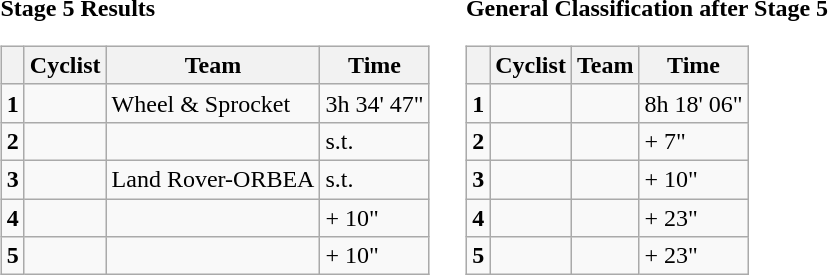<table>
<tr>
<td><strong>Stage 5 Results</strong><br><table class="wikitable">
<tr>
<th></th>
<th>Cyclist</th>
<th>Team</th>
<th>Time</th>
</tr>
<tr>
<td><strong>1</strong></td>
<td></td>
<td>Wheel & Sprocket</td>
<td>3h 34' 47"</td>
</tr>
<tr>
<td><strong>2</strong></td>
<td></td>
<td></td>
<td>s.t.</td>
</tr>
<tr>
<td><strong>3</strong></td>
<td></td>
<td>Land Rover-ORBEA</td>
<td>s.t.</td>
</tr>
<tr>
<td><strong>4</strong></td>
<td></td>
<td></td>
<td>+ 10"</td>
</tr>
<tr>
<td><strong>5</strong></td>
<td></td>
<td></td>
<td>+ 10"</td>
</tr>
</table>
</td>
<td></td>
<td><strong>General Classification after Stage 5</strong><br><table class="wikitable">
<tr>
<th></th>
<th>Cyclist</th>
<th>Team</th>
<th>Time</th>
</tr>
<tr>
<td><strong>1</strong></td>
<td></td>
<td></td>
<td>8h 18' 06"</td>
</tr>
<tr>
<td><strong>2</strong></td>
<td></td>
<td></td>
<td>+ 7"</td>
</tr>
<tr>
<td><strong>3</strong></td>
<td></td>
<td></td>
<td>+ 10"</td>
</tr>
<tr>
<td><strong>4</strong></td>
<td></td>
<td></td>
<td>+ 23"</td>
</tr>
<tr>
<td><strong>5</strong></td>
<td></td>
<td></td>
<td>+ 23"</td>
</tr>
</table>
</td>
</tr>
</table>
